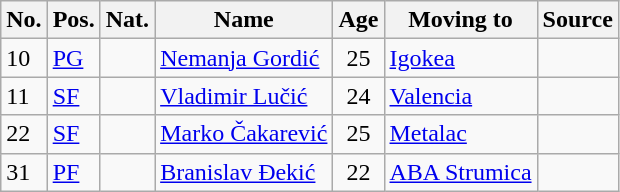<table class="wikitable">
<tr>
<th>No.</th>
<th>Pos.</th>
<th>Nat.</th>
<th>Name</th>
<th>Age</th>
<th>Moving to</th>
<th>Source</th>
</tr>
<tr>
<td>10</td>
<td><a href='#'>PG</a></td>
<td></td>
<td><a href='#'>Nemanja Gordić</a></td>
<td align=center>25</td>
<td> <a href='#'>Igokea</a></td>
<td align=center></td>
</tr>
<tr>
<td>11</td>
<td><a href='#'>SF</a></td>
<td></td>
<td><a href='#'>Vladimir Lučić</a></td>
<td align=center>24</td>
<td> <a href='#'>Valencia</a></td>
<td align=center></td>
</tr>
<tr>
<td>22</td>
<td><a href='#'>SF</a></td>
<td></td>
<td><a href='#'>Marko Čakarević</a></td>
<td align=center>25</td>
<td> <a href='#'>Metalac</a></td>
<td align=center></td>
</tr>
<tr>
<td>31</td>
<td><a href='#'>PF</a></td>
<td></td>
<td><a href='#'>Branislav Đekić</a></td>
<td align=center>22</td>
<td> <a href='#'>ABA Strumica</a></td>
<td align=center></td>
</tr>
</table>
